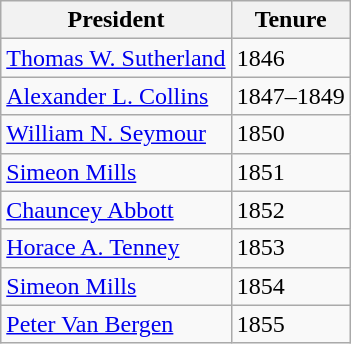<table class="wikitable">
<tr>
<th>President</th>
<th>Tenure</th>
</tr>
<tr>
<td><a href='#'>Thomas W. Sutherland</a></td>
<td>1846</td>
</tr>
<tr>
<td><a href='#'>Alexander L. Collins</a></td>
<td>1847–1849</td>
</tr>
<tr>
<td><a href='#'>William N. Seymour</a><br></td>
<td>1850</td>
</tr>
<tr>
<td><a href='#'>Simeon Mills</a></td>
<td>1851</td>
</tr>
<tr>
<td><a href='#'>Chauncey Abbott</a></td>
<td>1852</td>
</tr>
<tr>
<td><a href='#'>Horace A. Tenney</a></td>
<td>1853</td>
</tr>
<tr>
<td><a href='#'>Simeon Mills</a></td>
<td>1854</td>
</tr>
<tr>
<td><a href='#'>Peter Van Bergen</a><br></td>
<td>1855</td>
</tr>
</table>
